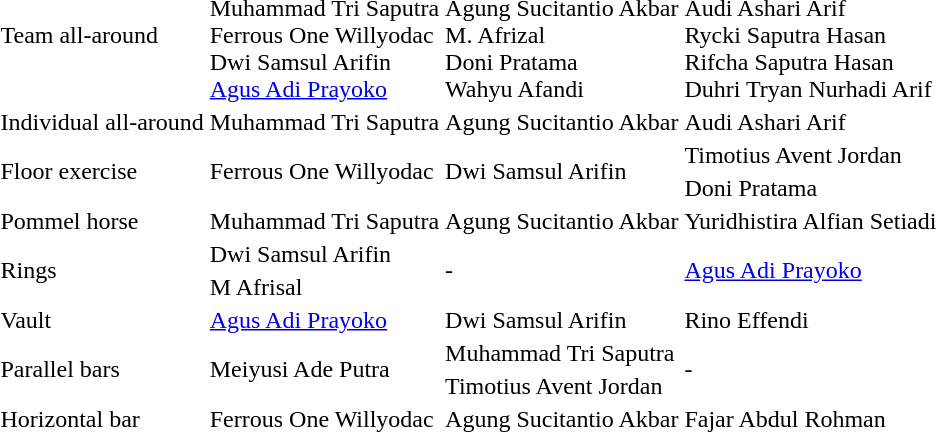<table>
<tr>
<td>Team all-around</td>
<td><br>Muhammad Tri Saputra<br>Ferrous One Willyodac<br>Dwi Samsul Arifin<br><a href='#'>Agus Adi Prayoko</a></td>
<td><br>Agung Sucitantio Akbar<br>M. Afrizal<br>Doni Pratama<br>Wahyu Afandi</td>
<td><br>Audi Ashari Arif<br>Rycki Saputra Hasan<br>Rifcha Saputra Hasan<br>Duhri Tryan Nurhadi Arif</td>
</tr>
<tr>
<td>Individual all-around</td>
<td>Muhammad Tri Saputra<br></td>
<td>Agung Sucitantio Akbar<br></td>
<td>Audi Ashari Arif<br></td>
</tr>
<tr>
<td rowspan=2>Floor exercise</td>
<td rowspan=2>Ferrous One Willyodac<br></td>
<td rowspan=2>Dwi Samsul Arifin<br></td>
<td>Timotius Avent Jordan<br></td>
</tr>
<tr>
<td>Doni Pratama<br></td>
</tr>
<tr>
<td>Pommel horse</td>
<td>Muhammad Tri Saputra<br></td>
<td>Agung Sucitantio Akbar<br></td>
<td>Yuridhistira Alfian Setiadi<br></td>
</tr>
<tr>
<td rowspan=2>Rings</td>
<td>Dwi Samsul Arifin<br></td>
<td rowspan=2>-</td>
<td rowspan=2><a href='#'>Agus Adi Prayoko</a><br></td>
</tr>
<tr>
<td>M Afrisal<br></td>
</tr>
<tr>
<td>Vault</td>
<td><a href='#'>Agus Adi Prayoko</a><br></td>
<td>Dwi Samsul Arifin <br></td>
<td>Rino Effendi<br></td>
</tr>
<tr>
<td rowspan=2>Parallel bars</td>
<td rowspan=2>Meiyusi Ade Putra<br></td>
<td>Muhammad Tri Saputra<br></td>
<td rowspan=2>-</td>
</tr>
<tr>
<td>Timotius Avent Jordan <br></td>
</tr>
<tr>
<td>Horizontal bar</td>
<td>Ferrous One Willyodac<br></td>
<td>Agung Sucitantio Akbar<br></td>
<td>Fajar Abdul Rohman<br></td>
</tr>
</table>
